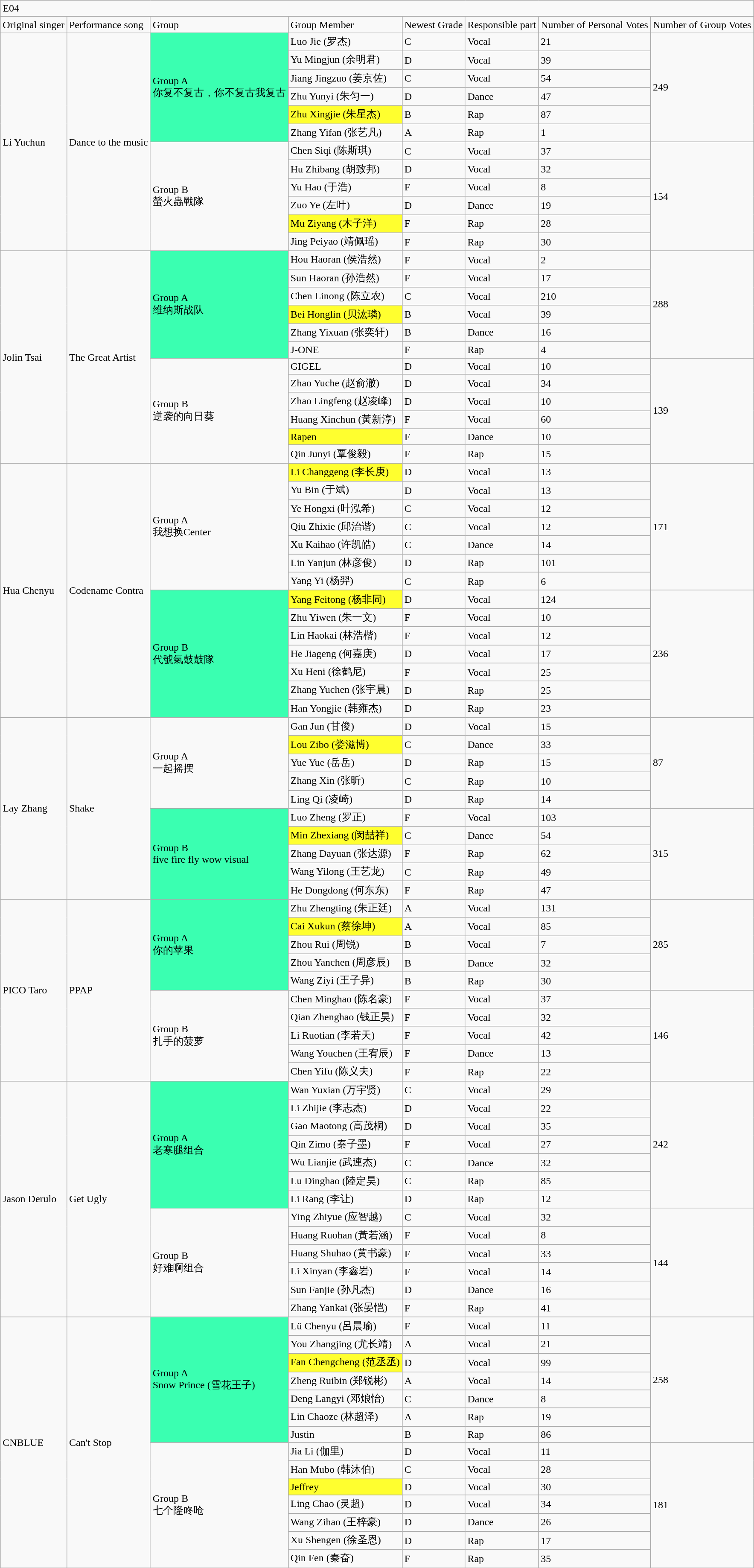<table class="wikitable mw-collapsible">
<tr>
<td colspan="8">E04</td>
</tr>
<tr>
<td>Original singer</td>
<td>Performance song</td>
<td>Group</td>
<td>Group Member</td>
<td>Newest Grade</td>
<td>Responsible part</td>
<td>Number of Personal Votes</td>
<td>Number of Group Votes</td>
</tr>
<tr>
<td rowspan="12">Li Yuchun</td>
<td rowspan="12">Dance to the music</td>
<td rowspan="6" style=background:#3AFFB1;>Group A<br>你复不复古，你不复古我复古</td>
<td>Luo Jie (罗杰)</td>
<td>C</td>
<td>Vocal</td>
<td>21</td>
<td rowspan="6">249</td>
</tr>
<tr>
<td>Yu Mingjun (余明君)</td>
<td>D</td>
<td>Vocal</td>
<td>39</td>
</tr>
<tr>
<td>Jiang Jingzuo (姜京佐)</td>
<td>C</td>
<td>Vocal</td>
<td>54</td>
</tr>
<tr>
<td>Zhu Yunyi (朱匀一)</td>
<td>D</td>
<td>Dance</td>
<td>47</td>
</tr>
<tr>
<td style=background:#FFFF2F;>Zhu Xingjie (朱星杰)</td>
<td>B</td>
<td>Rap</td>
<td>87</td>
</tr>
<tr>
<td>Zhang Yifan (张艺凡)</td>
<td>A</td>
<td>Rap</td>
<td>1</td>
</tr>
<tr>
<td rowspan="6">Group B<br>螢火蟲戰隊</td>
<td>Chen Siqi (陈斯琪)</td>
<td>C</td>
<td>Vocal</td>
<td>37</td>
<td rowspan="6">154</td>
</tr>
<tr>
<td>Hu Zhibang (胡致邦)</td>
<td>D</td>
<td>Vocal</td>
<td>32</td>
</tr>
<tr>
<td>Yu Hao (于浩)</td>
<td>F</td>
<td>Vocal</td>
<td>8</td>
</tr>
<tr>
<td>Zuo Ye (左叶)</td>
<td>D</td>
<td>Dance</td>
<td>19</td>
</tr>
<tr>
<td style=background:#FFFF2F;>Mu Ziyang (木子洋)</td>
<td>F</td>
<td>Rap</td>
<td>28</td>
</tr>
<tr>
<td>Jing Peiyao (靖佩瑶)</td>
<td>F</td>
<td>Rap</td>
<td>30</td>
</tr>
<tr>
<td rowspan="12">Jolin Tsai</td>
<td rowspan="12">The Great Artist</td>
<td rowspan="6" style=background:#3AFFB1;>Group A<br>维纳斯战队</td>
<td>Hou Haoran (侯浩然)</td>
<td>F</td>
<td>Vocal</td>
<td>2</td>
<td rowspan="6">288</td>
</tr>
<tr>
<td>Sun Haoran (孙浩然)</td>
<td>F</td>
<td>Vocal</td>
<td>17</td>
</tr>
<tr>
<td>Chen Linong (陈立农)</td>
<td>C</td>
<td>Vocal</td>
<td>210</td>
</tr>
<tr>
<td style=background:#FFFF2F;>Bei Honglin (贝汯璘)</td>
<td>B</td>
<td>Vocal</td>
<td>39</td>
</tr>
<tr>
<td>Zhang Yixuan (张奕轩)</td>
<td>B</td>
<td>Dance</td>
<td>16</td>
</tr>
<tr>
<td>J-ONE</td>
<td>F</td>
<td>Rap</td>
<td>4</td>
</tr>
<tr>
<td rowspan="6">Group B<br>逆袭的向日葵</td>
<td>GIGEL</td>
<td>D</td>
<td>Vocal</td>
<td>10</td>
<td rowspan="6">139</td>
</tr>
<tr>
<td>Zhao Yuche (赵俞澈)</td>
<td>D</td>
<td>Vocal</td>
<td>34</td>
</tr>
<tr>
<td>Zhao Lingfeng (赵凌峰)</td>
<td>D</td>
<td>Vocal</td>
<td>10</td>
</tr>
<tr>
<td>Huang Xinchun (黃新淳)</td>
<td>F</td>
<td>Vocal</td>
<td>60</td>
</tr>
<tr>
<td style=background:#FFFF2F;>Rapen</td>
<td>F</td>
<td>Dance</td>
<td>10</td>
</tr>
<tr>
<td>Qin Junyi (覃俊毅)</td>
<td>F</td>
<td>Rap</td>
<td>15</td>
</tr>
<tr>
<td rowspan="14">Hua Chenyu</td>
<td rowspan="14">Codename Contra</td>
<td rowspan="7">Group A<br>我想换Center</td>
<td style=background:#FFFF2F;>Li Changgeng (李长庚)</td>
<td>D</td>
<td>Vocal</td>
<td>13</td>
<td rowspan="7">171</td>
</tr>
<tr>
<td>Yu Bin (于斌)</td>
<td>D</td>
<td>Vocal</td>
<td>13</td>
</tr>
<tr>
<td>Ye Hongxi (叶泓希)</td>
<td>C</td>
<td>Vocal</td>
<td>12</td>
</tr>
<tr>
<td>Qiu Zhixie (邱治谐)</td>
<td>C</td>
<td>Vocal</td>
<td>12</td>
</tr>
<tr>
<td>Xu Kaihao (许凯皓)</td>
<td>C</td>
<td>Dance</td>
<td>14</td>
</tr>
<tr>
<td>Lin Yanjun (林彦俊)</td>
<td>D</td>
<td>Rap</td>
<td>101</td>
</tr>
<tr>
<td>Yang Yi (杨羿)</td>
<td>C</td>
<td>Rap</td>
<td>6</td>
</tr>
<tr>
<td rowspan="7" style=background:#3AFFB1;>Group B<br>代號氣鼓鼓隊</td>
<td style=background:#FFFF2F;>Yang Feitong (杨非同)</td>
<td>D</td>
<td>Vocal</td>
<td>124</td>
<td rowspan="7">236</td>
</tr>
<tr>
<td>Zhu Yiwen (朱一文)</td>
<td>F</td>
<td>Vocal</td>
<td>10</td>
</tr>
<tr>
<td>Lin Haokai (林浩楷)</td>
<td>F</td>
<td>Vocal</td>
<td>12</td>
</tr>
<tr>
<td>He Jiageng (何嘉庚)</td>
<td>D</td>
<td>Vocal</td>
<td>17</td>
</tr>
<tr>
<td>Xu Heni (徐鹤尼)</td>
<td>F</td>
<td>Vocal</td>
<td>25</td>
</tr>
<tr>
<td>Zhang Yuchen (张宇晨)</td>
<td>D</td>
<td>Rap</td>
<td>25</td>
</tr>
<tr>
<td>Han Yongjie (韩雍杰)</td>
<td>D</td>
<td>Rap</td>
<td>23</td>
</tr>
<tr>
<td rowspan="10">Lay Zhang</td>
<td rowspan="10">Shake</td>
<td rowspan="5">Group A<br>一起摇摆</td>
<td>Gan Jun (甘俊)</td>
<td>D</td>
<td>Vocal</td>
<td>15</td>
<td rowspan="5">87</td>
</tr>
<tr>
<td style=background:#FFFF2F;>Lou Zibo (娄滋博)</td>
<td>C</td>
<td>Dance</td>
<td>33</td>
</tr>
<tr>
<td>Yue Yue (岳岳)</td>
<td>D</td>
<td>Rap</td>
<td>15</td>
</tr>
<tr>
<td>Zhang Xin (张昕)</td>
<td>C</td>
<td>Rap</td>
<td>10</td>
</tr>
<tr>
<td>Ling Qi (凌崎)</td>
<td>D</td>
<td>Rap</td>
<td>14</td>
</tr>
<tr>
<td rowspan="5" style=background:#3AFFB1;>Group B<br>five fire fly wow visual</td>
<td>Luo Zheng (罗正)</td>
<td>F</td>
<td>Vocal</td>
<td>103</td>
<td rowspan="5">315</td>
</tr>
<tr>
<td style=background:#FFFF2F;>Min Zhexiang (闵喆祥)</td>
<td>C</td>
<td>Dance</td>
<td>54</td>
</tr>
<tr>
<td>Zhang Dayuan (张达源)</td>
<td>F</td>
<td>Rap</td>
<td>62</td>
</tr>
<tr>
<td>Wang Yilong (王艺龙)</td>
<td>C</td>
<td>Rap</td>
<td>49</td>
</tr>
<tr>
<td>He Dongdong (何东东)</td>
<td>F</td>
<td>Rap</td>
<td>47</td>
</tr>
<tr>
<td rowspan="10">PICO Taro</td>
<td rowspan="10">PPAP</td>
<td rowspan="5" style=background:#3AFFB1;>Group A<br>你的苹果</td>
<td>Zhu Zhengting (朱正廷)</td>
<td>A</td>
<td>Vocal</td>
<td>131</td>
<td rowspan="5">285</td>
</tr>
<tr>
<td style=background:#FFFF2F;>Cai Xukun (蔡徐坤)</td>
<td>A</td>
<td>Vocal</td>
<td>85</td>
</tr>
<tr>
<td>Zhou Rui (周锐)</td>
<td>B</td>
<td>Vocal</td>
<td>7</td>
</tr>
<tr>
<td>Zhou Yanchen (周彦辰)</td>
<td>B</td>
<td>Dance</td>
<td>32</td>
</tr>
<tr>
<td>Wang Ziyi (王子异)</td>
<td>B</td>
<td>Rap</td>
<td>30</td>
</tr>
<tr>
<td rowspan="5">Group B<br>扎手的菠萝</td>
<td>Chen Minghao (陈名豪)</td>
<td>F</td>
<td>Vocal</td>
<td>37</td>
<td rowspan="5">146</td>
</tr>
<tr>
<td>Qian Zhenghao (钱正昊)</td>
<td>F</td>
<td>Vocal</td>
<td>32</td>
</tr>
<tr>
<td>Li Ruotian (李若天)</td>
<td>F</td>
<td>Vocal</td>
<td>42</td>
</tr>
<tr>
<td>Wang Youchen (王宥辰)</td>
<td>F</td>
<td>Dance</td>
<td>13</td>
</tr>
<tr>
<td>Chen Yifu (陈义夫)</td>
<td>F</td>
<td>Rap</td>
<td>22</td>
</tr>
<tr>
<td rowspan="13">Jason Derulo</td>
<td rowspan="13">Get Ugly</td>
<td rowspan="7" style=background:#3AFFB1;>Group A<br>老寒腿组合</td>
<td>Wan Yuxian (万宇贤)</td>
<td>C</td>
<td>Vocal</td>
<td>29</td>
<td rowspan="7">242</td>
</tr>
<tr>
<td>Li Zhijie (李志杰)</td>
<td>D</td>
<td>Vocal</td>
<td>22</td>
</tr>
<tr>
<td>Gao Maotong (高茂桐)</td>
<td>D</td>
<td>Vocal</td>
<td>35</td>
</tr>
<tr>
<td>Qin Zimo (秦子墨)</td>
<td>F</td>
<td>Vocal</td>
<td>27</td>
</tr>
<tr>
<td>Wu Lianjie (武連杰)</td>
<td>C</td>
<td>Dance</td>
<td>32</td>
</tr>
<tr>
<td>Lu Dinghao (陸定昊)</td>
<td>C</td>
<td>Rap</td>
<td>85</td>
</tr>
<tr>
<td>Li Rang (李让)</td>
<td>D</td>
<td>Rap</td>
<td>12</td>
</tr>
<tr>
<td rowspan="6">Group B<br>好难啊组合</td>
<td>Ying Zhiyue (应智越)</td>
<td>C</td>
<td>Vocal</td>
<td>32</td>
<td rowspan="6">144</td>
</tr>
<tr>
<td>Huang Ruohan (黃若涵)</td>
<td>F</td>
<td>Vocal</td>
<td>8</td>
</tr>
<tr>
<td>Huang Shuhao (黄书豪)</td>
<td>F</td>
<td>Vocal</td>
<td>33</td>
</tr>
<tr>
<td>Li Xinyan (李鑫岩)</td>
<td>F</td>
<td>Vocal</td>
<td>14</td>
</tr>
<tr>
<td>Sun Fanjie (孙凡杰)</td>
<td>D</td>
<td>Dance</td>
<td>16</td>
</tr>
<tr>
<td>Zhang Yankai (张晏恺)</td>
<td>F</td>
<td>Rap</td>
<td>41</td>
</tr>
<tr>
<td rowspan="14">CNBLUE</td>
<td rowspan="14">Can't Stop</td>
<td rowspan="7" style=background:#3AFFB1;>Group A<br>Snow Prince (雪花王子)</td>
<td>Lü Chenyu (呂晨瑜)</td>
<td>F</td>
<td>Vocal</td>
<td>11</td>
<td rowspan="7">258</td>
</tr>
<tr>
<td>You Zhangjing (尤长靖)</td>
<td>A</td>
<td>Vocal</td>
<td>21</td>
</tr>
<tr>
<td Fan Chengcheng style=background:#FFFF2F;>Fan Chengcheng (范丞丞)</td>
<td>D</td>
<td>Vocal</td>
<td>99</td>
</tr>
<tr>
<td>Zheng Ruibin (郑锐彬)</td>
<td>A</td>
<td>Vocal</td>
<td>14</td>
</tr>
<tr>
<td>Deng Langyi (邓烺怡)</td>
<td>C</td>
<td>Dance</td>
<td>8</td>
</tr>
<tr>
<td>Lin Chaoze (林超泽)</td>
<td>A</td>
<td>Rap</td>
<td>19</td>
</tr>
<tr>
<td>Justin</td>
<td>B</td>
<td>Rap</td>
<td>86</td>
</tr>
<tr>
<td rowspan="7">Group B<br>七个隆咚呛</td>
<td>Jia Li (伽里)</td>
<td>D</td>
<td>Vocal</td>
<td>11</td>
<td rowspan="7">181</td>
</tr>
<tr>
<td>Han Mubo (韩沐伯)</td>
<td>C</td>
<td>Vocal</td>
<td>28</td>
</tr>
<tr>
<td style=background:#FFFF2F;>Jeffrey</td>
<td>D</td>
<td>Vocal</td>
<td>30</td>
</tr>
<tr>
<td>Ling Chao (灵超)</td>
<td>D</td>
<td>Vocal</td>
<td>34</td>
</tr>
<tr>
<td>Wang Zihao (王梓豪)</td>
<td>D</td>
<td>Dance</td>
<td>26</td>
</tr>
<tr>
<td>Xu Shengen (徐圣恩)</td>
<td>D</td>
<td>Rap</td>
<td>17</td>
</tr>
<tr>
<td>Qin Fen (秦奋)</td>
<td>F</td>
<td>Rap</td>
<td>35</td>
</tr>
</table>
